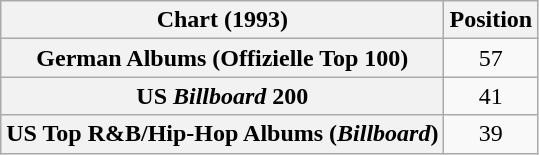<table class="wikitable sortable plainrowheaders" style="text-align:center">
<tr>
<th scope="col">Chart (1993)</th>
<th scope="col">Position</th>
</tr>
<tr>
<th scope="row">German Albums (Offizielle Top 100)</th>
<td>57</td>
</tr>
<tr>
<th scope="row">US <em>Billboard</em> 200</th>
<td>41</td>
</tr>
<tr>
<th scope="row">US Top R&B/Hip-Hop Albums (<em>Billboard</em>)</th>
<td>39</td>
</tr>
</table>
